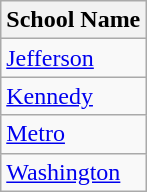<table class="wikitable">
<tr>
<th>School Name</th>
</tr>
<tr>
<td><a href='#'>Jefferson</a></td>
</tr>
<tr>
<td><a href='#'>Kennedy</a></td>
</tr>
<tr>
<td><a href='#'>Metro</a></td>
</tr>
<tr>
<td><a href='#'>Washington</a></td>
</tr>
</table>
